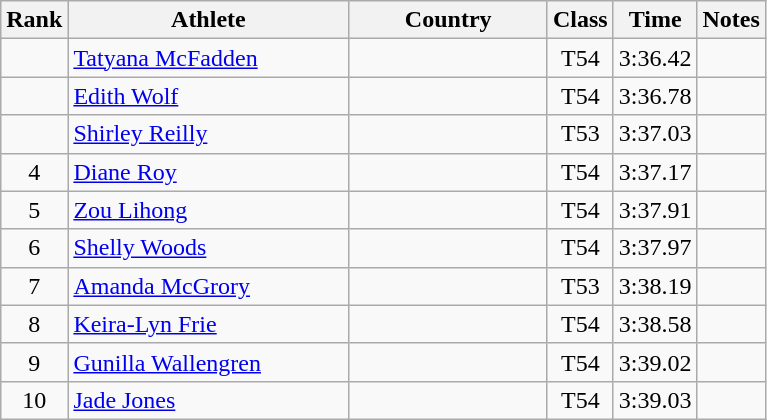<table class="wikitable sortable" style="text-align:center">
<tr>
<th>Rank</th>
<th style="width:180px">Athlete</th>
<th style="width:125px">Country</th>
<th>Class</th>
<th>Time</th>
<th>Notes</th>
</tr>
<tr>
<td></td>
<td style="text-align:left;"><a href='#'>Tatyana McFadden</a></td>
<td style="text-align:left;"></td>
<td>T54</td>
<td>3:36.42</td>
<td></td>
</tr>
<tr>
<td></td>
<td style="text-align:left;"><a href='#'>Edith Wolf</a></td>
<td style="text-align:left;"></td>
<td>T54</td>
<td>3:36.78</td>
<td></td>
</tr>
<tr>
<td></td>
<td style="text-align:left;"><a href='#'>Shirley Reilly</a></td>
<td style="text-align:left;"></td>
<td>T53</td>
<td>3:37.03</td>
<td></td>
</tr>
<tr>
<td>4</td>
<td style="text-align:left;"><a href='#'>Diane Roy</a></td>
<td style="text-align:left;"></td>
<td>T54</td>
<td>3:37.17</td>
<td></td>
</tr>
<tr>
<td>5</td>
<td style="text-align:left;"><a href='#'>Zou Lihong</a></td>
<td style="text-align:left;"></td>
<td>T54</td>
<td>3:37.91</td>
<td></td>
</tr>
<tr>
<td>6</td>
<td style="text-align:left;"><a href='#'>Shelly Woods</a></td>
<td style="text-align:left;"></td>
<td>T54</td>
<td>3:37.97</td>
<td></td>
</tr>
<tr>
<td>7</td>
<td style="text-align:left;"><a href='#'>Amanda McGrory</a></td>
<td style="text-align:left;"></td>
<td>T53</td>
<td>3:38.19</td>
<td></td>
</tr>
<tr>
<td>8</td>
<td style="text-align:left;"><a href='#'>Keira-Lyn Frie</a></td>
<td style="text-align:left;"></td>
<td>T54</td>
<td>3:38.58</td>
<td></td>
</tr>
<tr>
<td>9</td>
<td style="text-align:left;"><a href='#'>Gunilla Wallengren</a></td>
<td style="text-align:left;"></td>
<td>T54</td>
<td>3:39.02</td>
<td></td>
</tr>
<tr>
<td>10</td>
<td style="text-align:left;"><a href='#'>Jade Jones</a></td>
<td style="text-align:left;"></td>
<td>T54</td>
<td>3:39.03</td>
<td></td>
</tr>
</table>
